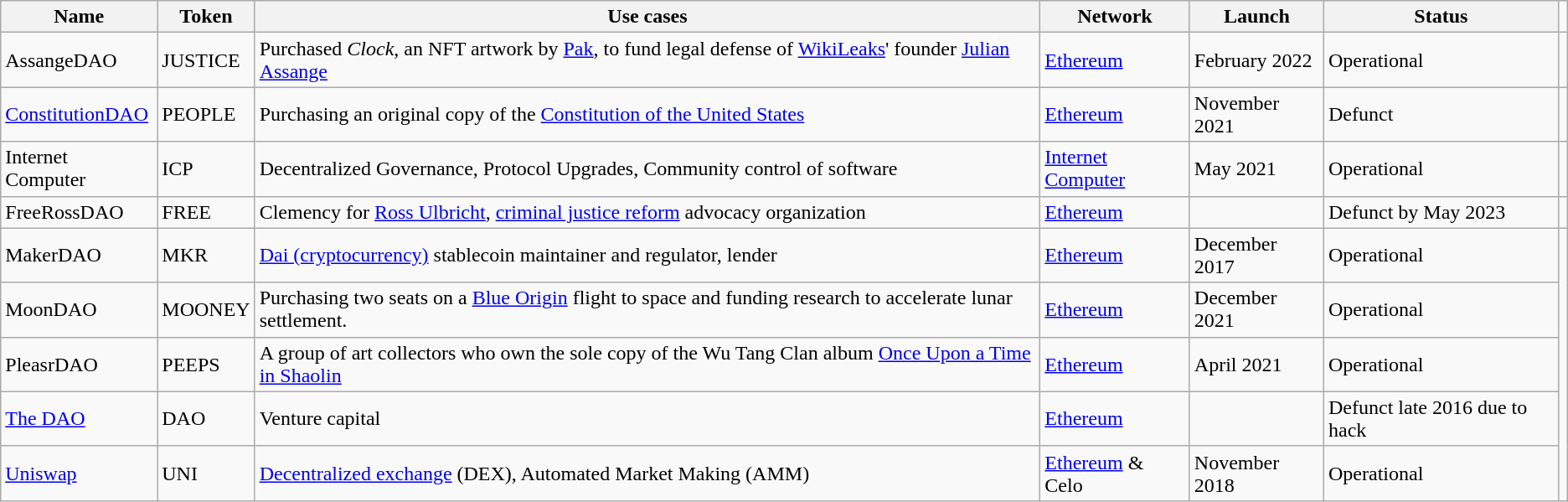<table class="wikitable sortable">
<tr>
<th>Name</th>
<th>Token</th>
<th>Use cases</th>
<th>Network</th>
<th>Launch</th>
<th>Status</th>
</tr>
<tr>
<td>AssangeDAO</td>
<td>JUSTICE</td>
<td>Purchased <em>Clock</em>, an NFT artwork by <a href='#'>Pak</a>, to fund legal defense of <a href='#'>WikiLeaks</a>' founder <a href='#'>Julian Assange</a></td>
<td><a href='#'>Ethereum</a></td>
<td>February 2022</td>
<td>Operational</td>
<td></td>
</tr>
<tr>
<td><a href='#'>ConstitutionDAO</a></td>
<td>PEOPLE</td>
<td>Purchasing an original copy of the <a href='#'>Constitution of the United States</a></td>
<td><a href='#'>Ethereum</a></td>
<td>November 2021</td>
<td>Defunct</td>
<td></td>
</tr>
<tr>
<td>Internet Computer</td>
<td>ICP</td>
<td>Decentralized Governance, Protocol Upgrades, Community control of software</td>
<td><a href='#'>Internet Computer</a></td>
<td>May 2021</td>
<td>Operational</td>
</tr>
<tr>
<td>FreeRossDAO</td>
<td>FREE</td>
<td>Clemency for <a href='#'>Ross Ulbricht</a>, <a href='#'>criminal justice reform</a> advocacy organization</td>
<td><a href='#'>Ethereum</a></td>
<td></td>
<td>Defunct by May 2023</td>
<td></td>
</tr>
<tr>
<td>MakerDAO</td>
<td>MKR</td>
<td><a href='#'>Dai (cryptocurrency)</a> stablecoin maintainer and regulator, lender</td>
<td><a href='#'>Ethereum</a></td>
<td>December 2017</td>
<td>Operational</td>
</tr>
<tr>
<td>MoonDAO</td>
<td>MOONEY</td>
<td>Purchasing two seats on a <a href='#'>Blue Origin</a> flight to space and funding research to accelerate lunar settlement.</td>
<td><a href='#'>Ethereum</a></td>
<td>December 2021</td>
<td>Operational</td>
</tr>
<tr>
<td>PleasrDAO</td>
<td>PEEPS</td>
<td>A group of art collectors who own the sole copy of the  Wu Tang Clan album <a href='#'>Once Upon a Time in Shaolin</a></td>
<td><a href='#'>Ethereum</a></td>
<td>April 2021</td>
<td>Operational</td>
</tr>
<tr>
<td><a href='#'>The DAO</a></td>
<td>DAO</td>
<td>Venture capital</td>
<td><a href='#'>Ethereum</a></td>
<td></td>
<td>Defunct late 2016 due to hack</td>
</tr>
<tr>
<td><a href='#'>Uniswap</a></td>
<td>UNI</td>
<td><a href='#'>Decentralized exchange</a> (DEX), Automated Market Making (AMM)</td>
<td><a href='#'>Ethereum</a> & Celo</td>
<td>November 2018</td>
<td>Operational</td>
</tr>
</table>
